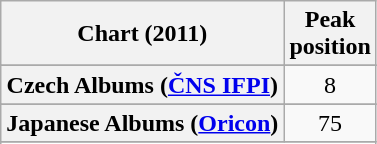<table class="wikitable sortable plainrowheaders" style="text-align:center">
<tr>
<th scope="col">Chart (2011)</th>
<th scope="col">Peak<br> position</th>
</tr>
<tr>
</tr>
<tr>
</tr>
<tr>
</tr>
<tr>
</tr>
<tr>
</tr>
<tr>
<th scope="row">Czech Albums (<a href='#'>ČNS IFPI</a>)</th>
<td>8</td>
</tr>
<tr>
</tr>
<tr>
</tr>
<tr>
</tr>
<tr>
</tr>
<tr>
</tr>
<tr>
</tr>
<tr>
</tr>
<tr>
<th scope="row">Japanese Albums (<a href='#'>Oricon</a>)</th>
<td>75</td>
</tr>
<tr>
</tr>
<tr>
</tr>
<tr>
</tr>
<tr>
</tr>
<tr>
</tr>
<tr>
</tr>
<tr>
</tr>
<tr>
</tr>
<tr>
</tr>
</table>
